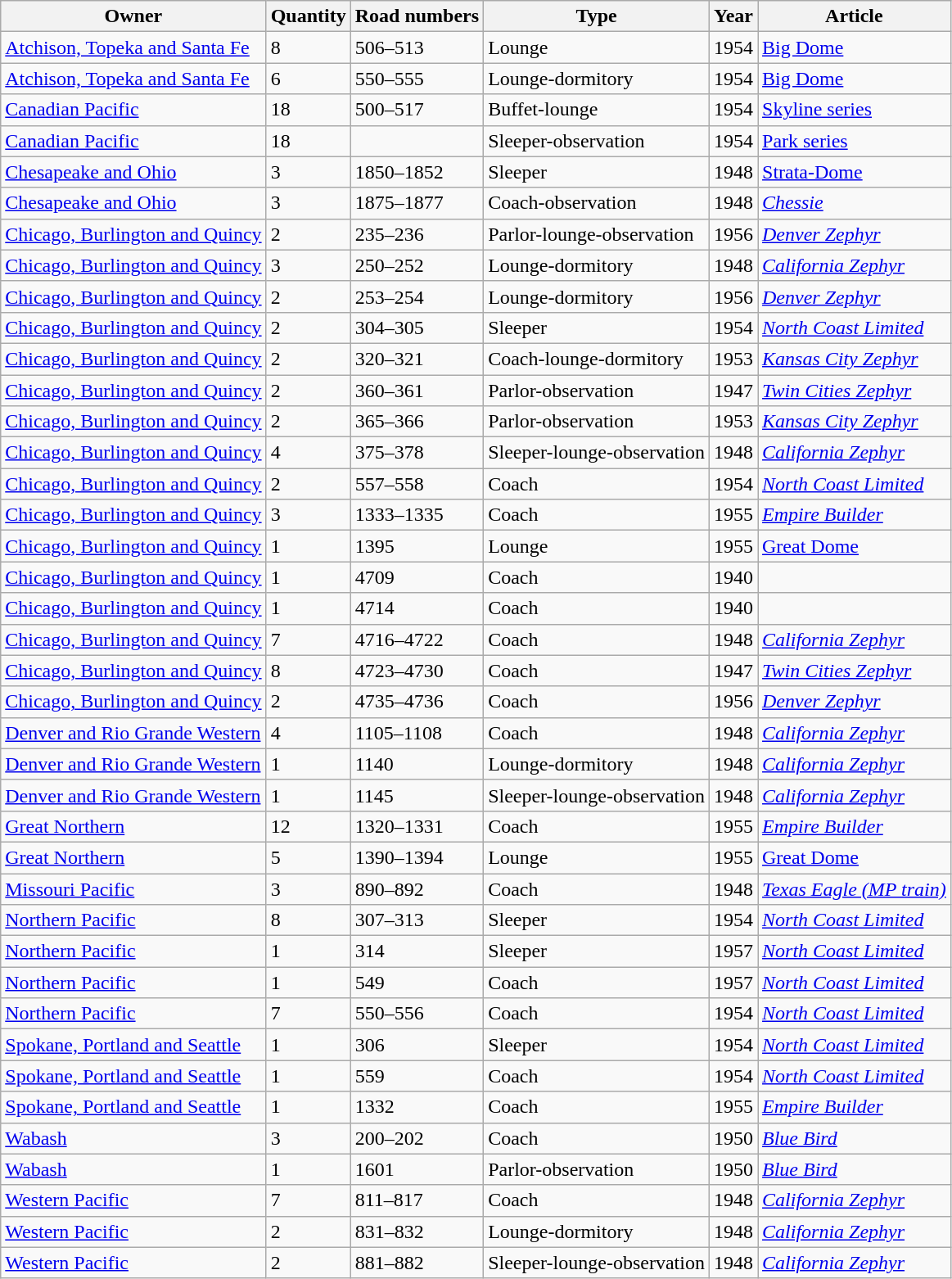<table class="wikitable sortable">
<tr>
<th>Owner</th>
<th>Quantity</th>
<th>Road numbers</th>
<th>Type</th>
<th>Year</th>
<th>Article</th>
</tr>
<tr>
<td><a href='#'>Atchison, Topeka and Santa Fe</a></td>
<td>8</td>
<td>506–513</td>
<td>Lounge</td>
<td>1954</td>
<td><a href='#'>Big Dome</a></td>
</tr>
<tr>
<td><a href='#'>Atchison, Topeka and Santa Fe</a></td>
<td>6</td>
<td>550–555</td>
<td>Lounge-dormitory</td>
<td>1954</td>
<td><a href='#'>Big Dome</a></td>
</tr>
<tr>
<td><a href='#'>Canadian Pacific</a></td>
<td>18</td>
<td>500–517</td>
<td>Buffet-lounge</td>
<td>1954</td>
<td><a href='#'>Skyline series</a></td>
</tr>
<tr>
<td><a href='#'>Canadian Pacific</a></td>
<td>18</td>
<td></td>
<td>Sleeper-observation</td>
<td>1954</td>
<td><a href='#'>Park series</a></td>
</tr>
<tr>
<td><a href='#'>Chesapeake and Ohio</a></td>
<td>3</td>
<td>1850–1852</td>
<td>Sleeper</td>
<td>1948</td>
<td><a href='#'>Strata-Dome</a></td>
</tr>
<tr>
<td><a href='#'>Chesapeake and Ohio</a></td>
<td>3</td>
<td>1875–1877</td>
<td>Coach-observation</td>
<td>1948</td>
<td><a href='#'><em>Chessie</em></a></td>
</tr>
<tr>
<td><a href='#'>Chicago, Burlington and Quincy</a></td>
<td>2</td>
<td>235–236</td>
<td>Parlor-lounge-observation</td>
<td>1956</td>
<td><em><a href='#'>Denver Zephyr</a></em></td>
</tr>
<tr>
<td><a href='#'>Chicago, Burlington and Quincy</a></td>
<td>3</td>
<td>250–252</td>
<td>Lounge-dormitory</td>
<td>1948</td>
<td><em><a href='#'>California Zephyr</a></em></td>
</tr>
<tr>
<td><a href='#'>Chicago, Burlington and Quincy</a></td>
<td>2</td>
<td>253–254</td>
<td>Lounge-dormitory</td>
<td>1956</td>
<td><em><a href='#'>Denver Zephyr</a></em></td>
</tr>
<tr>
<td><a href='#'>Chicago, Burlington and Quincy</a></td>
<td>2</td>
<td>304–305</td>
<td>Sleeper</td>
<td>1954</td>
<td><em><a href='#'>North Coast Limited</a></em></td>
</tr>
<tr>
<td><a href='#'>Chicago, Burlington and Quincy</a></td>
<td>2</td>
<td>320–321</td>
<td>Coach-lounge-dormitory</td>
<td>1953</td>
<td><em><a href='#'>Kansas City Zephyr</a></em></td>
</tr>
<tr>
<td><a href='#'>Chicago, Burlington and Quincy</a></td>
<td>2</td>
<td>360–361</td>
<td>Parlor-observation</td>
<td>1947</td>
<td><em><a href='#'>Twin Cities Zephyr</a></em></td>
</tr>
<tr>
<td><a href='#'>Chicago, Burlington and Quincy</a></td>
<td>2</td>
<td>365–366</td>
<td>Parlor-observation</td>
<td>1953</td>
<td><em><a href='#'>Kansas City Zephyr</a></em></td>
</tr>
<tr>
<td><a href='#'>Chicago, Burlington and Quincy</a></td>
<td>4</td>
<td>375–378</td>
<td>Sleeper-lounge-observation</td>
<td>1948</td>
<td><em><a href='#'>California Zephyr</a></em></td>
</tr>
<tr>
<td><a href='#'>Chicago, Burlington and Quincy</a></td>
<td>2</td>
<td>557–558</td>
<td>Coach</td>
<td>1954</td>
<td><em><a href='#'>North Coast Limited</a></em></td>
</tr>
<tr>
<td><a href='#'>Chicago, Burlington and Quincy</a></td>
<td>3</td>
<td>1333–1335</td>
<td>Coach</td>
<td>1955</td>
<td><em><a href='#'>Empire Builder</a></em></td>
</tr>
<tr>
<td><a href='#'>Chicago, Burlington and Quincy</a></td>
<td>1</td>
<td>1395</td>
<td>Lounge</td>
<td>1955</td>
<td><a href='#'>Great Dome</a></td>
</tr>
<tr>
<td><a href='#'>Chicago, Burlington and Quincy</a></td>
<td>1</td>
<td>4709</td>
<td>Coach</td>
<td>1940</td>
<td></td>
</tr>
<tr>
<td><a href='#'>Chicago, Burlington and Quincy</a></td>
<td>1</td>
<td>4714</td>
<td>Coach</td>
<td>1940</td>
<td></td>
</tr>
<tr>
<td><a href='#'>Chicago, Burlington and Quincy</a></td>
<td>7</td>
<td>4716–4722</td>
<td>Coach</td>
<td>1948</td>
<td><em><a href='#'>California Zephyr</a></em></td>
</tr>
<tr>
<td><a href='#'>Chicago, Burlington and Quincy</a></td>
<td>8</td>
<td>4723–4730</td>
<td>Coach</td>
<td>1947</td>
<td><em><a href='#'>Twin Cities Zephyr</a></em></td>
</tr>
<tr>
<td><a href='#'>Chicago, Burlington and Quincy</a></td>
<td>2</td>
<td>4735–4736</td>
<td>Coach</td>
<td>1956</td>
<td><em><a href='#'>Denver Zephyr</a></em></td>
</tr>
<tr>
<td><a href='#'>Denver and Rio Grande Western</a></td>
<td>4</td>
<td>1105–1108</td>
<td>Coach</td>
<td>1948</td>
<td><em><a href='#'>California Zephyr</a></em></td>
</tr>
<tr>
<td><a href='#'>Denver and Rio Grande Western</a></td>
<td>1</td>
<td>1140</td>
<td>Lounge-dormitory</td>
<td>1948</td>
<td><em><a href='#'>California Zephyr</a></em></td>
</tr>
<tr>
<td><a href='#'>Denver and Rio Grande Western</a></td>
<td>1</td>
<td>1145</td>
<td>Sleeper-lounge-observation</td>
<td>1948</td>
<td><em><a href='#'>California Zephyr</a></em></td>
</tr>
<tr>
<td><a href='#'>Great Northern</a></td>
<td>12</td>
<td>1320–1331</td>
<td>Coach</td>
<td>1955</td>
<td><em><a href='#'>Empire Builder</a></em></td>
</tr>
<tr>
<td><a href='#'>Great Northern</a></td>
<td>5</td>
<td>1390–1394</td>
<td>Lounge</td>
<td>1955</td>
<td><a href='#'>Great Dome</a></td>
</tr>
<tr>
<td><a href='#'>Missouri Pacific</a></td>
<td>3</td>
<td>890–892</td>
<td>Coach</td>
<td>1948</td>
<td><em><a href='#'>Texas Eagle (MP train)</a></em></td>
</tr>
<tr>
<td><a href='#'>Northern Pacific</a></td>
<td>8</td>
<td>307–313</td>
<td>Sleeper</td>
<td>1954</td>
<td><em><a href='#'>North Coast Limited</a></em></td>
</tr>
<tr>
<td><a href='#'>Northern Pacific</a></td>
<td>1</td>
<td>314</td>
<td>Sleeper</td>
<td>1957</td>
<td><em><a href='#'>North Coast Limited</a></em></td>
</tr>
<tr>
<td><a href='#'>Northern Pacific</a></td>
<td>1</td>
<td>549</td>
<td>Coach</td>
<td>1957</td>
<td><em><a href='#'>North Coast Limited</a></em></td>
</tr>
<tr>
<td><a href='#'>Northern Pacific</a></td>
<td>7</td>
<td>550–556</td>
<td>Coach</td>
<td>1954</td>
<td><em><a href='#'>North Coast Limited</a></em></td>
</tr>
<tr>
<td><a href='#'>Spokane, Portland and Seattle</a></td>
<td>1</td>
<td>306</td>
<td>Sleeper</td>
<td>1954</td>
<td><em><a href='#'>North Coast Limited</a></em></td>
</tr>
<tr>
<td><a href='#'>Spokane, Portland and Seattle</a></td>
<td>1</td>
<td>559</td>
<td>Coach</td>
<td>1954</td>
<td><em><a href='#'>North Coast Limited</a></em></td>
</tr>
<tr>
<td><a href='#'>Spokane, Portland and Seattle</a></td>
<td>1</td>
<td>1332</td>
<td>Coach</td>
<td>1955</td>
<td><em><a href='#'>Empire Builder</a></em></td>
</tr>
<tr>
<td><a href='#'>Wabash</a></td>
<td>3</td>
<td>200–202</td>
<td>Coach</td>
<td>1950</td>
<td><em><a href='#'>Blue Bird</a></em></td>
</tr>
<tr>
<td><a href='#'>Wabash</a></td>
<td>1</td>
<td>1601</td>
<td>Parlor-observation</td>
<td>1950</td>
<td><em><a href='#'>Blue Bird</a></em></td>
</tr>
<tr>
<td><a href='#'>Western Pacific</a></td>
<td>7</td>
<td>811–817</td>
<td>Coach</td>
<td>1948</td>
<td><em><a href='#'>California Zephyr</a></em></td>
</tr>
<tr>
<td><a href='#'>Western Pacific</a></td>
<td>2</td>
<td>831–832</td>
<td>Lounge-dormitory</td>
<td>1948</td>
<td><em><a href='#'>California Zephyr</a></em></td>
</tr>
<tr>
<td><a href='#'>Western Pacific</a></td>
<td>2</td>
<td>881–882</td>
<td>Sleeper-lounge-observation</td>
<td>1948</td>
<td><em><a href='#'>California Zephyr</a></em></td>
</tr>
</table>
